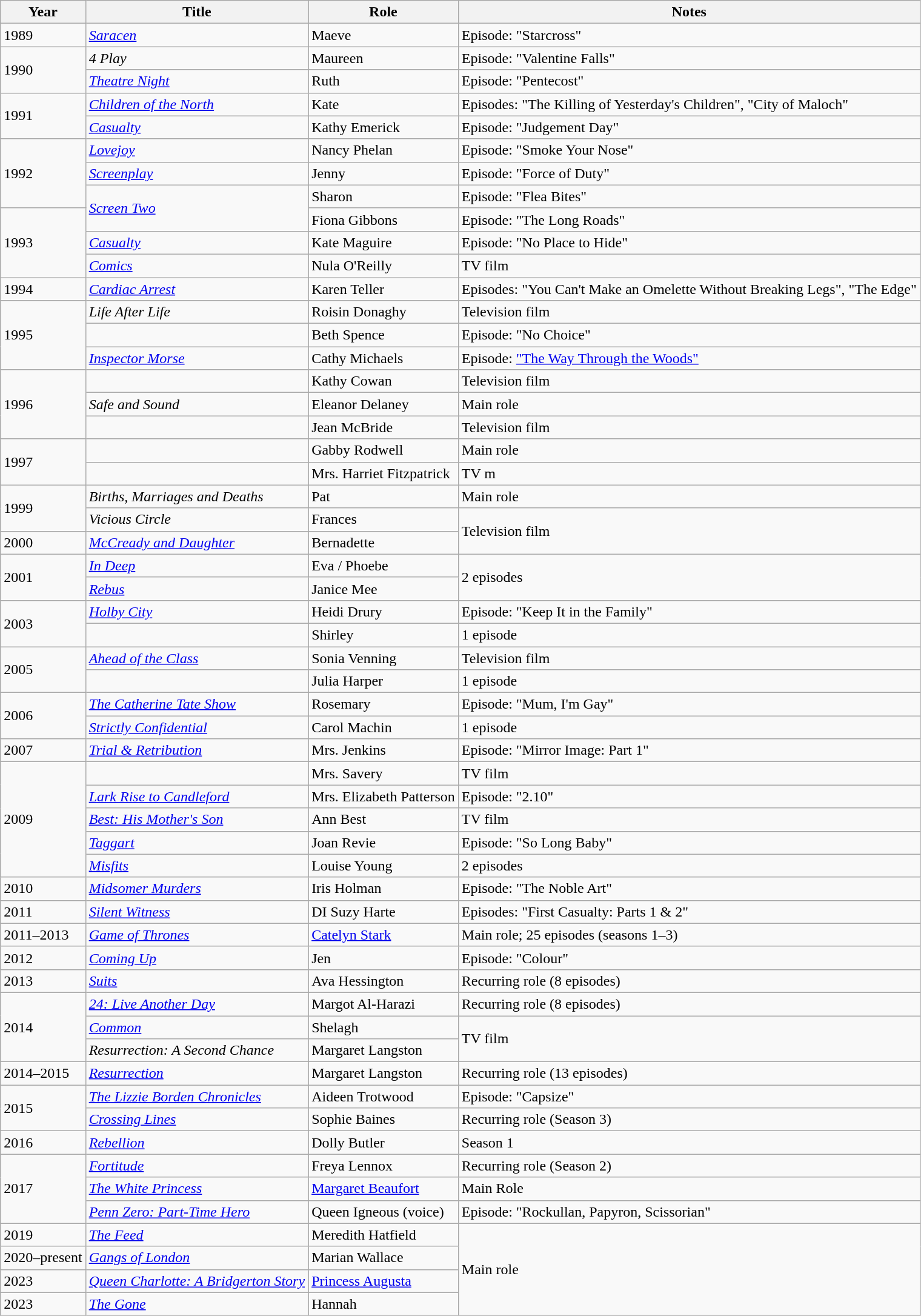<table class="wikitable sortable">
<tr>
<th>Year</th>
<th>Title</th>
<th>Role</th>
<th class="unsortable">Notes</th>
</tr>
<tr>
<td>1989</td>
<td><em><a href='#'>Saracen</a></em></td>
<td>Maeve</td>
<td>Episode: "Starcross"</td>
</tr>
<tr>
<td rowspan=2>1990</td>
<td><em>4 Play</em></td>
<td>Maureen</td>
<td>Episode: "Valentine Falls"</td>
</tr>
<tr>
<td><em><a href='#'>Theatre Night</a></em></td>
<td>Ruth</td>
<td>Episode: "Pentecost"</td>
</tr>
<tr>
<td rowspan=2>1991</td>
<td><em><a href='#'>Children of the North</a></em></td>
<td>Kate</td>
<td>Episodes: "The Killing of Yesterday's Children", "City of Maloch"</td>
</tr>
<tr>
<td><em><a href='#'>Casualty</a></em></td>
<td>Kathy Emerick</td>
<td>Episode: "Judgement Day"</td>
</tr>
<tr>
<td rowspan=3>1992</td>
<td><em><a href='#'>Lovejoy</a></em></td>
<td>Nancy Phelan</td>
<td>Episode: "Smoke Your Nose"</td>
</tr>
<tr>
<td><em><a href='#'>Screenplay</a></em></td>
<td>Jenny</td>
<td>Episode: "Force of Duty"</td>
</tr>
<tr>
<td rowspan=2><em><a href='#'>Screen Two</a></em></td>
<td>Sharon</td>
<td>Episode: "Flea Bites"</td>
</tr>
<tr>
<td rowspan=3>1993</td>
<td>Fiona Gibbons</td>
<td>Episode: "The Long Roads"</td>
</tr>
<tr>
<td><em><a href='#'>Casualty</a></em></td>
<td>Kate Maguire</td>
<td>Episode: "No Place to Hide"</td>
</tr>
<tr>
<td><em><a href='#'>Comics</a></em></td>
<td>Nula O'Reilly</td>
<td>TV film</td>
</tr>
<tr>
<td>1994</td>
<td><em><a href='#'>Cardiac Arrest</a></em></td>
<td>Karen Teller</td>
<td>Episodes: "You Can't Make an Omelette Without Breaking Legs", "The Edge"</td>
</tr>
<tr>
<td rowspan=3>1995</td>
<td><em>Life After Life</em></td>
<td>Roisin Donaghy</td>
<td>Television film</td>
</tr>
<tr>
<td><em></em></td>
<td>Beth Spence</td>
<td>Episode: "No Choice"</td>
</tr>
<tr>
<td><em><a href='#'>Inspector Morse</a></em></td>
<td>Cathy Michaels</td>
<td>Episode: <a href='#'>"The Way Through the Woods"</a></td>
</tr>
<tr>
<td rowspan=3>1996</td>
<td><em></em></td>
<td>Kathy Cowan</td>
<td>Television film</td>
</tr>
<tr>
<td><em>Safe and Sound</em></td>
<td>Eleanor Delaney</td>
<td>Main role</td>
</tr>
<tr>
<td><em></em></td>
<td>Jean McBride</td>
<td>Television film</td>
</tr>
<tr>
<td rowspan=2>1997</td>
<td><em></em></td>
<td>Gabby Rodwell</td>
<td>Main role</td>
</tr>
<tr>
<td><em></em></td>
<td>Mrs. Harriet Fitzpatrick</td>
<td>TV m</td>
</tr>
<tr>
<td rowspan=2>1999</td>
<td><em>Births, Marriages and Deaths</em></td>
<td>Pat</td>
<td>Main role</td>
</tr>
<tr>
<td><em>Vicious Circle</em></td>
<td>Frances</td>
<td rowspan="2">Television film</td>
</tr>
<tr>
<td>2000</td>
<td><em><a href='#'>McCready and Daughter</a></em></td>
<td>Bernadette</td>
</tr>
<tr>
<td rowspan=2>2001</td>
<td><em><a href='#'>In Deep</a></em></td>
<td>Eva / Phoebe</td>
<td rowspan="2">2 episodes</td>
</tr>
<tr>
<td><em><a href='#'>Rebus</a></em></td>
<td>Janice Mee</td>
</tr>
<tr>
<td rowspan=2>2003</td>
<td><em><a href='#'>Holby City</a></em></td>
<td>Heidi Drury</td>
<td>Episode: "Keep It in the Family"</td>
</tr>
<tr>
<td><em></em></td>
<td>Shirley</td>
<td>1 episode</td>
</tr>
<tr>
<td rowspan=2>2005</td>
<td><em><a href='#'>Ahead of the Class</a></em></td>
<td>Sonia Venning</td>
<td>Television film</td>
</tr>
<tr>
<td><em></em></td>
<td>Julia Harper</td>
<td>1 episode</td>
</tr>
<tr>
<td rowspan="2">2006</td>
<td><em><a href='#'>The Catherine Tate Show</a></em></td>
<td>Rosemary</td>
<td>Episode: "Mum, I'm Gay"</td>
</tr>
<tr>
<td><em><a href='#'>Strictly Confidential</a></em></td>
<td>Carol Machin</td>
<td>1 episode</td>
</tr>
<tr>
<td>2007</td>
<td><em><a href='#'>Trial & Retribution</a></em></td>
<td>Mrs. Jenkins</td>
<td>Episode: "Mirror Image: Part 1"</td>
</tr>
<tr>
<td rowspan=5>2009</td>
<td><em></em></td>
<td>Mrs. Savery</td>
<td>TV film</td>
</tr>
<tr>
<td><em><a href='#'>Lark Rise to Candleford</a></em></td>
<td>Mrs. Elizabeth Patterson</td>
<td>Episode: "2.10"</td>
</tr>
<tr>
<td><em><a href='#'>Best: His Mother's Son</a></em></td>
<td>Ann Best</td>
<td>TV film</td>
</tr>
<tr>
<td><em><a href='#'>Taggart</a></em></td>
<td>Joan Revie</td>
<td>Episode: "So Long Baby"</td>
</tr>
<tr>
<td><em><a href='#'>Misfits</a></em></td>
<td>Louise Young</td>
<td>2 episodes</td>
</tr>
<tr>
<td>2010</td>
<td><em><a href='#'>Midsomer Murders</a></em></td>
<td>Iris Holman</td>
<td>Episode: "The Noble Art"</td>
</tr>
<tr>
<td>2011</td>
<td><em><a href='#'>Silent Witness</a></em></td>
<td>DI Suzy Harte</td>
<td>Episodes: "First Casualty: Parts 1 & 2"</td>
</tr>
<tr>
<td>2011–2013</td>
<td><em><a href='#'>Game of Thrones</a></em></td>
<td><a href='#'>Catelyn Stark</a></td>
<td>Main role; 25 episodes (seasons 1–3)</td>
</tr>
<tr>
<td>2012</td>
<td><em><a href='#'>Coming Up</a></em></td>
<td>Jen</td>
<td>Episode: "Colour"</td>
</tr>
<tr>
<td>2013</td>
<td><em><a href='#'>Suits</a></em></td>
<td>Ava Hessington</td>
<td>Recurring role (8 episodes)</td>
</tr>
<tr>
<td rowspan=3>2014</td>
<td><em><a href='#'>24: Live Another Day</a></em></td>
<td>Margot Al-Harazi</td>
<td>Recurring role (8 episodes)</td>
</tr>
<tr>
<td><em><a href='#'>Common</a></em></td>
<td>Shelagh</td>
<td rowspan=2>TV film</td>
</tr>
<tr>
<td><em>Resurrection: A Second Chance</em></td>
<td>Margaret Langston</td>
</tr>
<tr>
<td>2014–2015</td>
<td><em><a href='#'>Resurrection</a></em></td>
<td>Margaret Langston</td>
<td>Recurring role (13 episodes)</td>
</tr>
<tr>
<td rowspan=2>2015</td>
<td><em><a href='#'>The Lizzie Borden Chronicles</a></em></td>
<td>Aideen Trotwood</td>
<td>Episode: "Capsize"</td>
</tr>
<tr>
<td><em><a href='#'>Crossing Lines</a></em></td>
<td>Sophie Baines</td>
<td>Recurring role (Season 3)</td>
</tr>
<tr>
<td>2016</td>
<td><em><a href='#'>Rebellion</a></em></td>
<td>Dolly Butler</td>
<td>Season 1</td>
</tr>
<tr>
<td rowspan=3>2017</td>
<td><em><a href='#'>Fortitude</a></em></td>
<td>Freya Lennox</td>
<td>Recurring role (Season 2)</td>
</tr>
<tr>
<td><em><a href='#'>The White Princess</a></em></td>
<td><a href='#'>Margaret Beaufort</a></td>
<td>Main Role</td>
</tr>
<tr>
<td><em><a href='#'>Penn Zero: Part-Time Hero</a></em></td>
<td>Queen Igneous (voice)</td>
<td>Episode: "Rockullan, Papyron, Scissorian"</td>
</tr>
<tr>
<td>2019</td>
<td><em><a href='#'>The Feed</a></em></td>
<td>Meredith Hatfield</td>
<td rowspan="4">Main role</td>
</tr>
<tr>
<td>2020–present</td>
<td><em><a href='#'>Gangs of London</a></em></td>
<td>Marian Wallace</td>
</tr>
<tr>
<td>2023</td>
<td><em><a href='#'>Queen Charlotte: A Bridgerton Story</a></em></td>
<td><a href='#'>Princess Augusta</a></td>
</tr>
<tr>
<td>2023</td>
<td><em><a href='#'>The Gone</a></em></td>
<td>Hannah</td>
</tr>
</table>
